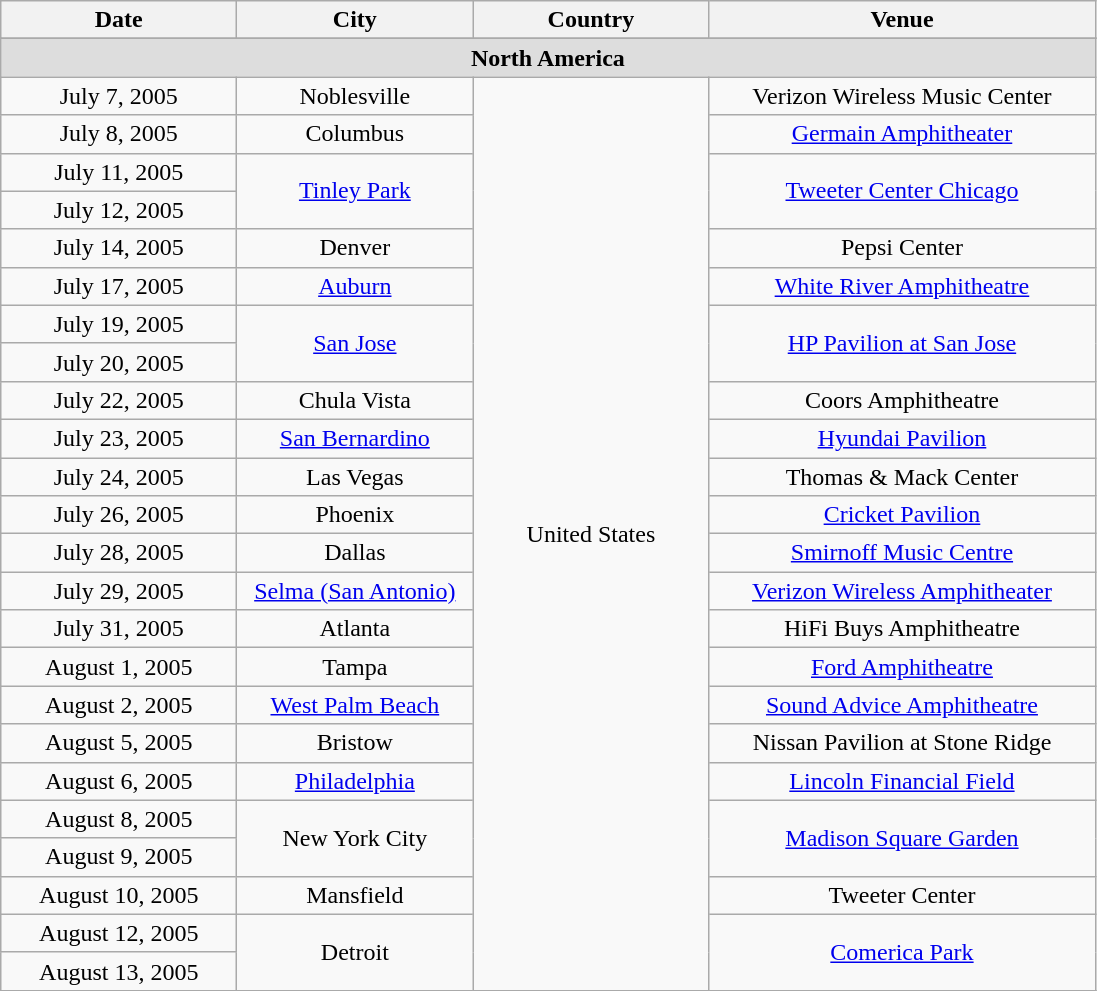<table class="wikitable" style="text-align:center;">
<tr>
<th width="150">Date</th>
<th width="150">City</th>
<th width="150">Country</th>
<th width="250">Venue</th>
</tr>
<tr>
</tr>
<tr bgcolor="#DDDDDD">
<td colspan="4"><strong>North America</strong></td>
</tr>
<tr>
<td>July 7, 2005</td>
<td>Noblesville</td>
<td rowspan="24">United States</td>
<td>Verizon Wireless Music Center</td>
</tr>
<tr>
<td>July 8, 2005</td>
<td>Columbus</td>
<td><a href='#'>Germain Amphitheater</a></td>
</tr>
<tr>
<td>July 11, 2005</td>
<td rowspan="2"><a href='#'>Tinley Park</a></td>
<td rowspan="2"><a href='#'>Tweeter Center Chicago</a></td>
</tr>
<tr>
<td>July 12, 2005</td>
</tr>
<tr>
<td>July 14, 2005</td>
<td>Denver</td>
<td>Pepsi Center</td>
</tr>
<tr>
<td>July 17, 2005</td>
<td><a href='#'>Auburn</a></td>
<td><a href='#'>White River Amphitheatre</a></td>
</tr>
<tr>
<td>July 19, 2005</td>
<td rowspan="2"><a href='#'>San Jose</a></td>
<td rowspan="2"><a href='#'>HP Pavilion at San Jose</a></td>
</tr>
<tr>
<td>July 20, 2005</td>
</tr>
<tr>
<td>July 22, 2005</td>
<td>Chula Vista</td>
<td>Coors Amphitheatre</td>
</tr>
<tr>
<td>July 23, 2005</td>
<td><a href='#'>San Bernardino</a></td>
<td><a href='#'>Hyundai Pavilion</a></td>
</tr>
<tr>
<td>July 24, 2005</td>
<td>Las Vegas</td>
<td>Thomas & Mack Center</td>
</tr>
<tr>
<td>July 26, 2005</td>
<td>Phoenix</td>
<td><a href='#'>Cricket Pavilion</a></td>
</tr>
<tr>
<td>July 28, 2005</td>
<td>Dallas</td>
<td><a href='#'>Smirnoff Music Centre</a></td>
</tr>
<tr>
<td>July 29, 2005</td>
<td><a href='#'>Selma (San Antonio)</a></td>
<td><a href='#'>Verizon Wireless Amphitheater</a></td>
</tr>
<tr>
<td>July 31, 2005</td>
<td>Atlanta</td>
<td>HiFi Buys Amphitheatre</td>
</tr>
<tr>
<td>August 1, 2005</td>
<td>Tampa</td>
<td><a href='#'>Ford Amphitheatre</a></td>
</tr>
<tr>
<td>August 2, 2005</td>
<td><a href='#'>West Palm Beach</a></td>
<td><a href='#'>Sound Advice Amphitheatre</a></td>
</tr>
<tr>
<td>August 5, 2005</td>
<td>Bristow</td>
<td>Nissan Pavilion at Stone Ridge</td>
</tr>
<tr>
<td>August 6, 2005</td>
<td><a href='#'>Philadelphia</a></td>
<td><a href='#'>Lincoln Financial Field</a></td>
</tr>
<tr>
<td>August 8, 2005</td>
<td rowspan="2">New York City</td>
<td rowspan="2"><a href='#'>Madison Square Garden</a></td>
</tr>
<tr>
<td>August 9, 2005</td>
</tr>
<tr>
<td>August 10, 2005</td>
<td>Mansfield</td>
<td>Tweeter Center</td>
</tr>
<tr>
<td>August 12, 2005</td>
<td rowspan="2">Detroit</td>
<td rowspan="2"><a href='#'>Comerica Park</a></td>
</tr>
<tr>
<td>August 13, 2005</td>
</tr>
<tr>
</tr>
</table>
